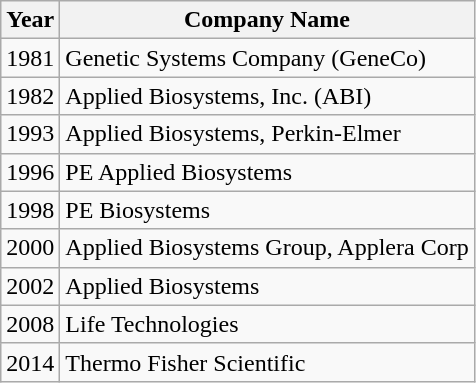<table class="wikitable floatright">
<tr>
<th>Year</th>
<th>Company Name</th>
</tr>
<tr>
<td>1981</td>
<td>Genetic Systems Company (GeneCo)</td>
</tr>
<tr>
<td>1982</td>
<td>Applied Biosystems, Inc. (ABI)</td>
</tr>
<tr>
<td>1993</td>
<td>Applied Biosystems, Perkin-Elmer</td>
</tr>
<tr>
<td>1996</td>
<td>PE Applied Biosystems</td>
</tr>
<tr>
<td>1998</td>
<td>PE Biosystems</td>
</tr>
<tr>
<td>2000</td>
<td>Applied Biosystems Group, Applera Corp</td>
</tr>
<tr>
<td>2002</td>
<td>Applied Biosystems</td>
</tr>
<tr>
<td>2008</td>
<td>Life Technologies</td>
</tr>
<tr>
<td>2014</td>
<td>Thermo Fisher Scientific</td>
</tr>
</table>
